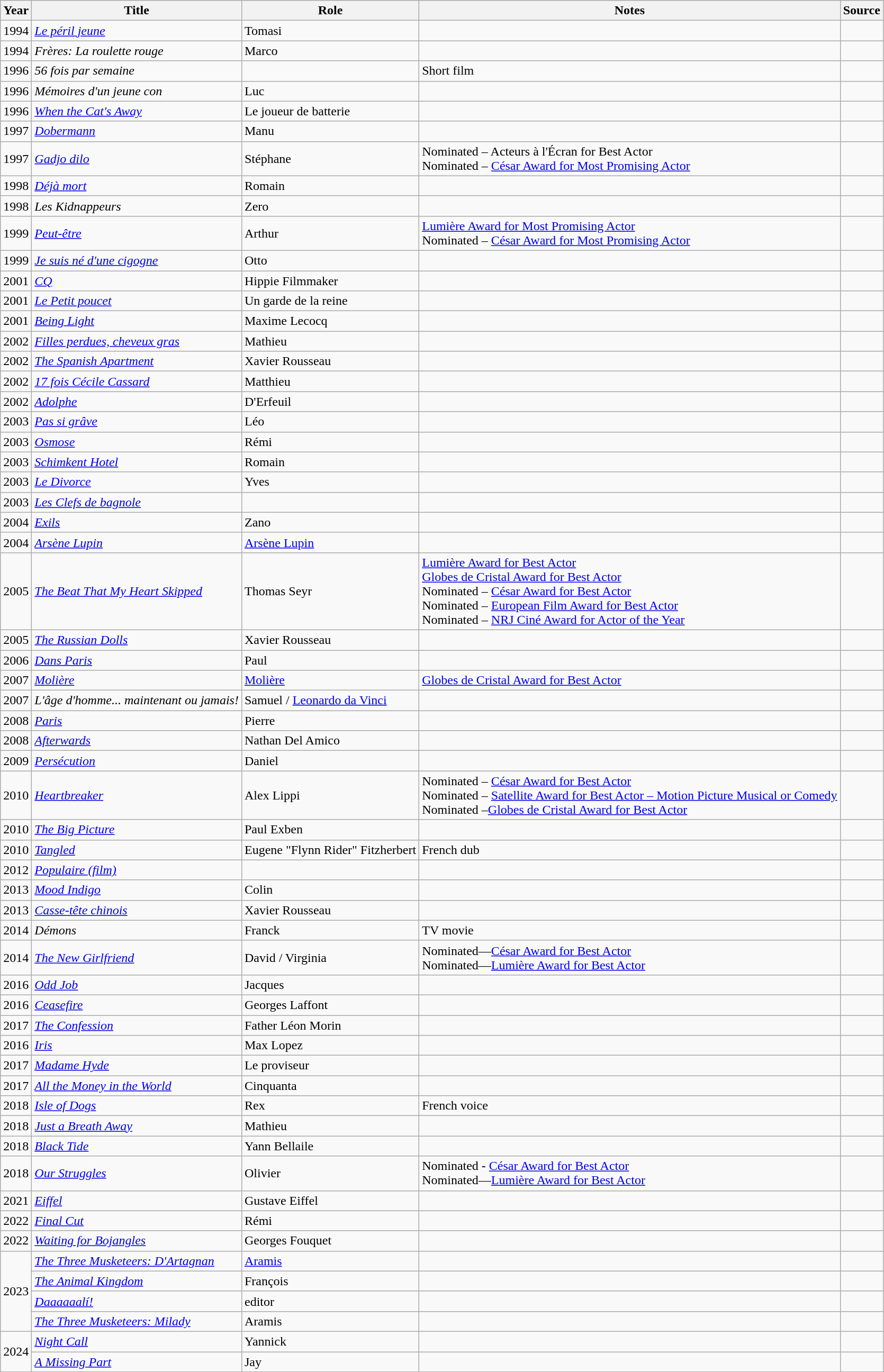<table class="wikitable sortable">
<tr>
<th>Year</th>
<th>Title</th>
<th>Role</th>
<th class="unsortable">Notes</th>
<th class="unsortable">Source</th>
</tr>
<tr>
<td>1994</td>
<td><em><a href='#'>Le péril jeune</a></em></td>
<td>Tomasi</td>
<td></td>
<td></td>
</tr>
<tr>
<td>1994</td>
<td><em>Frères: La roulette rouge</em></td>
<td>Marco</td>
<td></td>
<td></td>
</tr>
<tr>
<td>1996</td>
<td><em>56 fois par semaine</em></td>
<td></td>
<td>Short film</td>
<td></td>
</tr>
<tr>
<td>1996</td>
<td><em>Mémoires d'un jeune con</em></td>
<td>Luc</td>
<td></td>
<td></td>
</tr>
<tr>
<td>1996</td>
<td><em><a href='#'>When the Cat's Away</a></em></td>
<td>Le joueur de batterie</td>
<td></td>
<td></td>
</tr>
<tr>
<td>1997</td>
<td><em><a href='#'>Dobermann</a></em></td>
<td>Manu</td>
<td></td>
<td></td>
</tr>
<tr>
<td>1997</td>
<td><em><a href='#'>Gadjo dilo</a></em></td>
<td>Stéphane</td>
<td>Nominated – Acteurs à l'Écran for Best Actor<br>Nominated – <a href='#'>César Award for Most Promising Actor</a></td>
<td></td>
</tr>
<tr>
<td>1998</td>
<td><em><a href='#'>Déjà mort</a></em></td>
<td>Romain</td>
<td></td>
<td></td>
</tr>
<tr>
<td>1998</td>
<td><em>Les Kidnappeurs </em></td>
<td>Zero</td>
<td></td>
<td></td>
</tr>
<tr>
<td>1999</td>
<td><em><a href='#'>Peut-être</a></em></td>
<td>Arthur</td>
<td><a href='#'>Lumière Award for Most Promising Actor</a><br>Nominated – <a href='#'>César Award for Most Promising Actor</a></td>
<td></td>
</tr>
<tr>
<td>1999</td>
<td><em><a href='#'>Je suis né d'une cigogne</a></em></td>
<td>Otto</td>
<td></td>
<td></td>
</tr>
<tr>
<td>2001</td>
<td><em><a href='#'>CQ</a></em></td>
<td>Hippie Filmmaker</td>
<td></td>
<td></td>
</tr>
<tr>
<td>2001</td>
<td><em><a href='#'>Le Petit poucet</a></em></td>
<td>Un garde de la reine</td>
<td></td>
<td></td>
</tr>
<tr>
<td>2001</td>
<td><em><a href='#'>Being Light</a></em></td>
<td>Maxime Lecocq</td>
<td></td>
<td></td>
</tr>
<tr>
<td>2002</td>
<td><em><a href='#'>Filles perdues, cheveux gras</a></em></td>
<td>Mathieu</td>
<td></td>
<td></td>
</tr>
<tr>
<td>2002</td>
<td><em><a href='#'>The Spanish Apartment</a></em></td>
<td>Xavier Rousseau</td>
<td></td>
<td></td>
</tr>
<tr>
<td>2002</td>
<td><em><a href='#'>17 fois Cécile Cassard</a></em></td>
<td>Matthieu</td>
<td></td>
<td></td>
</tr>
<tr>
<td>2002</td>
<td><em><a href='#'>Adolphe</a></em></td>
<td>D'Erfeuil</td>
<td></td>
<td></td>
</tr>
<tr>
<td>2003</td>
<td><em><a href='#'>Pas si grâve</a></em></td>
<td>Léo</td>
<td></td>
<td></td>
</tr>
<tr>
<td>2003</td>
<td><em><a href='#'>Osmose</a></em></td>
<td>Rémi</td>
<td></td>
<td></td>
</tr>
<tr>
<td>2003</td>
<td><em><a href='#'>Schimkent Hotel</a></em></td>
<td>Romain</td>
<td></td>
<td></td>
</tr>
<tr>
<td>2003</td>
<td><em><a href='#'>Le Divorce</a></em></td>
<td>Yves</td>
<td></td>
<td></td>
</tr>
<tr>
<td>2003</td>
<td><em><a href='#'>Les Clefs de bagnole</a></em></td>
<td></td>
<td></td>
<td></td>
</tr>
<tr>
<td>2004</td>
<td><em><a href='#'>Exils</a></em></td>
<td>Zano</td>
<td></td>
<td></td>
</tr>
<tr>
<td>2004</td>
<td><em><a href='#'>Arsène Lupin</a></em></td>
<td><a href='#'>Arsène Lupin</a></td>
<td></td>
<td></td>
</tr>
<tr>
<td>2005</td>
<td><em><a href='#'>The Beat That My Heart Skipped</a></em></td>
<td>Thomas Seyr</td>
<td><a href='#'>Lumière Award for Best Actor</a><br><a href='#'>Globes de Cristal Award for Best Actor</a><br>Nominated – <a href='#'>César Award for Best Actor</a><br>Nominated – <a href='#'>European Film Award for Best Actor</a><br>Nominated – <a href='#'>NRJ Ciné Award for Actor of the Year</a></td>
<td></td>
</tr>
<tr>
<td>2005</td>
<td><em><a href='#'>The Russian Dolls</a></em></td>
<td>Xavier Rousseau</td>
<td></td>
<td></td>
</tr>
<tr>
<td>2006</td>
<td><em><a href='#'>Dans Paris</a></em></td>
<td>Paul</td>
<td></td>
<td></td>
</tr>
<tr>
<td>2007</td>
<td><em><a href='#'>Molière</a></em></td>
<td><a href='#'>Molière</a></td>
<td><a href='#'>Globes de Cristal Award for Best Actor</a></td>
<td></td>
</tr>
<tr>
<td>2007</td>
<td><em>L'âge d'homme... maintenant ou jamais!</em></td>
<td>Samuel / <a href='#'>Leonardo da Vinci</a></td>
<td></td>
<td></td>
</tr>
<tr>
<td>2008</td>
<td><em><a href='#'>Paris</a></em></td>
<td>Pierre</td>
<td></td>
<td></td>
</tr>
<tr>
<td>2008</td>
<td><em><a href='#'>Afterwards</a></em></td>
<td>Nathan Del Amico</td>
<td></td>
<td></td>
</tr>
<tr>
<td>2009</td>
<td><em><a href='#'>Persécution</a></em></td>
<td>Daniel</td>
<td></td>
<td></td>
</tr>
<tr>
<td>2010</td>
<td><em><a href='#'>Heartbreaker</a></em></td>
<td>Alex Lippi</td>
<td>Nominated – <a href='#'>César Award for Best Actor</a><br>Nominated – <a href='#'>Satellite Award for Best Actor&nbsp;– Motion Picture Musical or Comedy</a><br>Nominated –<a href='#'>Globes de Cristal Award for Best Actor</a></td>
<td></td>
</tr>
<tr>
<td>2010</td>
<td><em><a href='#'>The Big Picture</a></em></td>
<td>Paul Exben</td>
<td></td>
<td></td>
</tr>
<tr>
<td>2010</td>
<td><em><a href='#'>Tangled</a></em></td>
<td>Eugene "Flynn Rider" Fitzherbert</td>
<td>French dub</td>
<td></td>
</tr>
<tr>
<td>2012</td>
<td><em><a href='#'>Populaire (film)</a></em></td>
<td></td>
<td></td>
</tr>
<tr>
<td>2013</td>
<td><em><a href='#'>Mood Indigo</a></em></td>
<td>Colin</td>
<td></td>
<td></td>
</tr>
<tr>
<td>2013</td>
<td><em><a href='#'>Casse-tête chinois</a></em></td>
<td>Xavier Rousseau</td>
<td></td>
<td></td>
</tr>
<tr>
<td>2014</td>
<td><em>Démons</em></td>
<td>Franck</td>
<td>TV movie</td>
<td></td>
</tr>
<tr>
<td>2014</td>
<td><em><a href='#'>The New Girlfriend</a></em></td>
<td>David / Virginia</td>
<td>Nominated—<a href='#'>César Award for Best Actor</a><br>Nominated—<a href='#'>Lumière Award for Best Actor</a></td>
<td></td>
</tr>
<tr>
<td>2016</td>
<td><em><a href='#'>Odd Job</a></em></td>
<td>Jacques</td>
<td></td>
<td></td>
</tr>
<tr>
<td>2016</td>
<td><em><a href='#'>Ceasefire</a></em></td>
<td>Georges Laffont</td>
<td></td>
<td></td>
</tr>
<tr>
<td>2017</td>
<td><em><a href='#'>The Confession</a></em></td>
<td>Father Léon Morin</td>
<td></td>
<td></td>
</tr>
<tr>
<td>2016</td>
<td><em><a href='#'>Iris</a></em></td>
<td>Max Lopez</td>
<td></td>
<td></td>
</tr>
<tr>
<td>2017</td>
<td><em><a href='#'>Madame Hyde</a></em></td>
<td>Le proviseur</td>
<td></td>
<td></td>
</tr>
<tr>
<td>2017</td>
<td><em><a href='#'>All the Money in the World</a></em></td>
<td>Cinquanta</td>
<td></td>
<td></td>
</tr>
<tr>
<td>2018</td>
<td><em><a href='#'>Isle of Dogs</a></em></td>
<td>Rex</td>
<td>French voice</td>
<td></td>
</tr>
<tr>
<td>2018</td>
<td><em><a href='#'>Just a Breath Away</a></em></td>
<td>Mathieu</td>
<td></td>
<td></td>
</tr>
<tr>
<td>2018</td>
<td><em><a href='#'>Black Tide</a></em></td>
<td>Yann Bellaile</td>
<td></td>
<td></td>
</tr>
<tr>
<td>2018</td>
<td><em><a href='#'>Our Struggles</a></em></td>
<td>Olivier</td>
<td>Nominated - <a href='#'>César Award for Best Actor</a><br>Nominated—<a href='#'>Lumière Award for Best Actor</a></td>
<td></td>
</tr>
<tr>
<td>2021</td>
<td><em><a href='#'>Eiffel</a></em></td>
<td>Gustave Eiffel</td>
<td></td>
<td></td>
</tr>
<tr>
<td>2022</td>
<td><em><a href='#'>Final Cut</a></em></td>
<td>Rémi</td>
<td></td>
<td></td>
</tr>
<tr>
<td>2022</td>
<td><em><a href='#'>Waiting for Bojangles</a></em></td>
<td>Georges Fouquet</td>
<td></td>
<td></td>
</tr>
<tr>
<td rowspan="4">2023</td>
<td><em><a href='#'>The Three Musketeers: D'Artagnan</a></em></td>
<td><a href='#'>Aramis</a></td>
<td></td>
<td></td>
</tr>
<tr>
<td><em><a href='#'>The Animal Kingdom</a></em></td>
<td>François</td>
<td></td>
<td></td>
</tr>
<tr>
<td><em><a href='#'>Daaaaaalí!</a></em></td>
<td>editor</td>
<td></td>
<td></td>
</tr>
<tr>
<td><em><a href='#'>The Three Musketeers: Milady</a></em></td>
<td>Aramis</td>
<td></td>
<td></td>
</tr>
<tr>
<td rowspan="2">2024</td>
<td><em><a href='#'>Night Call</a></em></td>
<td>Yannick</td>
<td></td>
<td></td>
</tr>
<tr>
<td><em><a href='#'>A Missing Part</a></em></td>
<td>Jay</td>
<td></td>
<td></td>
</tr>
<tr>
</tr>
</table>
